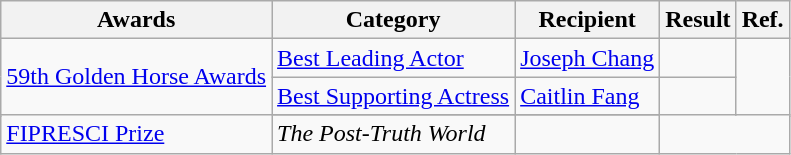<table class="wikitable">
<tr>
<th>Awards</th>
<th>Category</th>
<th>Recipient</th>
<th>Result</th>
<th>Ref.</th>
</tr>
<tr>
<td rowspan=3><a href='#'>59th Golden Horse Awards</a></td>
<td><a href='#'>Best Leading Actor</a></td>
<td><a href='#'>Joseph Chang</a></td>
<td></td>
<td rowspan=3></td>
</tr>
<tr>
<td><a href='#'>Best Supporting Actress</a></td>
<td><a href='#'>Caitlin Fang</a></td>
<td></td>
</tr>
<tr>
</tr>
<tr>
<td><a href='#'>FIPRESCI Prize</a></td>
<td><em>The Post-Truth World</em></td>
<td></td>
</tr>
</table>
